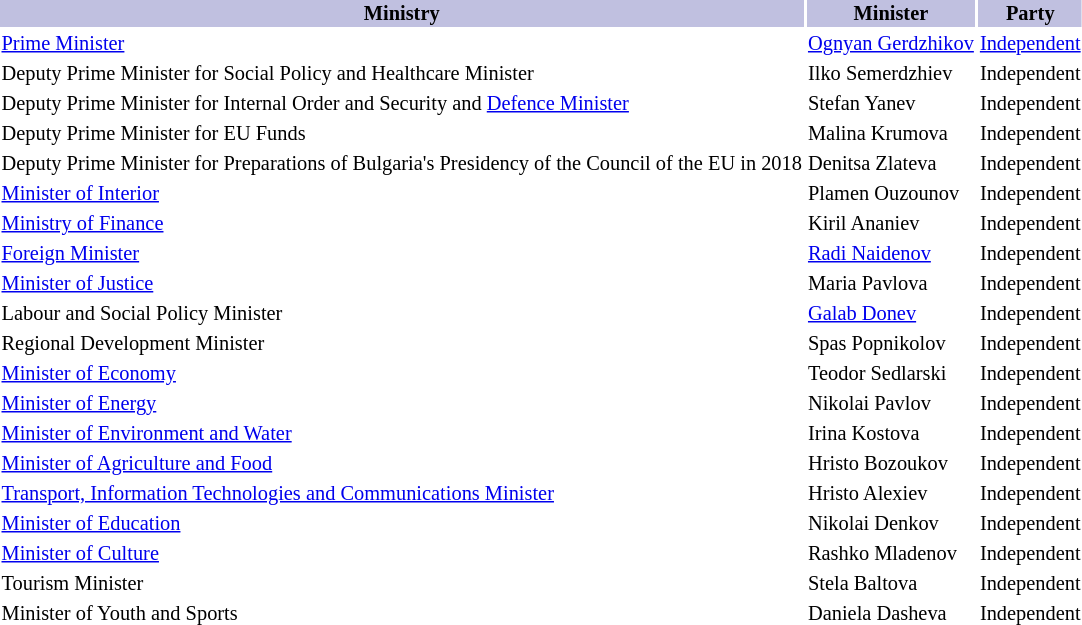<table class="toccolours" style="margin-bottom: 1em; font-size: 85%;">
<tr bgcolor="C0C0E0">
<th>Ministry</th>
<th>Minister</th>
<th>Party</th>
</tr>
<tr>
<td><a href='#'>Prime Minister</a></td>
<td><a href='#'>Ognyan Gerdzhikov</a></td>
<td><a href='#'>Independent</a></td>
</tr>
<tr>
<td>Deputy Prime Minister for Social Policy and Healthcare Minister</td>
<td>Ilko Semerdzhiev</td>
<td>Independent</td>
</tr>
<tr>
<td>Deputy Prime Minister for Internal Order and Security and <a href='#'>Defence Minister</a></td>
<td>Stefan Yanev</td>
<td>Independent</td>
</tr>
<tr>
<td>Deputy Prime Minister for EU Funds</td>
<td>Malina Krumova</td>
<td>Independent</td>
</tr>
<tr>
<td>Deputy Prime Minister for Preparations of Bulgaria's Presidency of the Council of the EU in 2018</td>
<td>Denitsa Zlateva</td>
<td>Independent</td>
</tr>
<tr>
<td><a href='#'>Minister of Interior</a></td>
<td>Plamen Ouzounov</td>
<td>Independent</td>
</tr>
<tr>
<td><a href='#'>Ministry of Finance</a></td>
<td>Kiril Ananiev</td>
<td>Independent</td>
</tr>
<tr>
<td><a href='#'>Foreign Minister</a></td>
<td><a href='#'>Radi Naidenov</a></td>
<td>Independent</td>
</tr>
<tr>
<td><a href='#'>Minister of Justice</a></td>
<td>Maria Pavlova</td>
<td>Independent</td>
</tr>
<tr>
<td>Labour and Social Policy Minister</td>
<td><a href='#'>Galab Donev</a></td>
<td>Independent</td>
</tr>
<tr>
<td>Regional Development Minister</td>
<td>Spas Popnikolov</td>
<td>Independent</td>
</tr>
<tr>
<td><a href='#'>Minister of Economy</a></td>
<td>Teodor Sedlarski</td>
<td>Independent</td>
</tr>
<tr>
<td><a href='#'>Minister of Energy</a></td>
<td>Nikolai Pavlov</td>
<td>Independent</td>
</tr>
<tr>
<td><a href='#'>Minister of Environment and Water</a></td>
<td>Irina Kostova</td>
<td>Independent</td>
</tr>
<tr>
<td><a href='#'>Minister of Agriculture and Food</a></td>
<td>Hristo Bozoukov</td>
<td>Independent</td>
</tr>
<tr>
<td><a href='#'>Transport, Information Technologies and Communications Minister</a></td>
<td>Hristo Alexiev</td>
<td>Independent</td>
</tr>
<tr>
<td><a href='#'>Minister of Education</a></td>
<td>Nikolai Denkov</td>
<td>Independent</td>
</tr>
<tr>
<td><a href='#'>Minister of Culture</a></td>
<td>Rashko Mladenov</td>
<td>Independent</td>
</tr>
<tr>
<td>Tourism Minister</td>
<td>Stela Baltova</td>
<td>Independent</td>
</tr>
<tr>
<td>Minister of Youth and Sports</td>
<td>Daniela Dasheva</td>
<td>Independent</td>
</tr>
</table>
